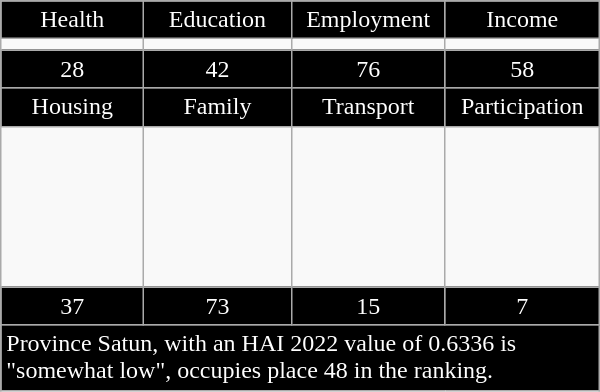<table class="wikitable floatright" style="width:400px;">
<tr>
<td style="text-align:center; width:100px; background:black; color:white;">Health</td>
<td style="text-align:center; width:100px; background:black; color:white;">Education</td>
<td style="text-align:center; width:100px; background:black; color:white;">Employment</td>
<td style="text-align:center; width:100px; background:black; color:white;">Income</td>
</tr>
<tr>
<td></td>
<td></td>
<td></td>
<td></td>
</tr>
<tr>
<td style="text-align:center; background:black; color:white;">28</td>
<td style="text-align:center; background:black; color:white;">42</td>
<td style="text-align:center; background:black; color:white;">76</td>
<td style="text-align:center; background:black; color:white;">58</td>
</tr>
<tr>
<td style="text-align:center; background:black; color:white;">Housing</td>
<td style="text-align:center; background:black; color:white;">Family</td>
<td style="text-align:center; background:black; color:white;">Transport</td>
<td style="text-align:center; background:black; color:white;">Participation</td>
</tr>
<tr>
<td style="height:100px;"></td>
<td></td>
<td></td>
<td></td>
</tr>
<tr>
<td style="text-align:center; background:black; color:white;">37</td>
<td style="text-align:center; background:black; color:white;">73</td>
<td style="text-align:center; background:black; color:white;">15</td>
<td style="text-align:center; background:black; color:white;">7</td>
</tr>
<tr>
<td colspan="4"; style="background:black; color:white;">Province Satun, with an HAI 2022 value of 0.6336 is "somewhat low", occupies place 48 in the ranking.</td>
</tr>
</table>
